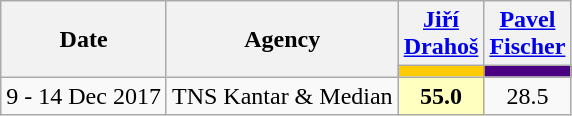<table class="wikitable collapsible collapsed" style=text-align:center>
<tr>
<th rowspan="2">Date</th>
<th rowspan="2">Agency</th>
<th><a href='#'>Jiří Drahoš</a></th>
<th><a href='#'>Pavel Fischer</a></th>
</tr>
<tr>
<th style="background:#FFCB03; width:40px;"></th>
<th style="background:#4b0082; width:40px;"></th>
</tr>
<tr>
<td>9 - 14 Dec 2017</td>
<td>TNS Kantar & Median</td>
<td style="background:#FFFFBF"><strong>55.0</strong></td>
<td>28.5</td>
</tr>
</table>
